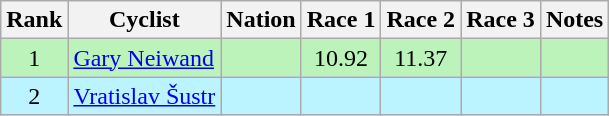<table class="wikitable sortable" style="text-align:center">
<tr>
<th>Rank</th>
<th>Cyclist</th>
<th>Nation</th>
<th>Race 1</th>
<th>Race 2</th>
<th>Race 3</th>
<th>Notes</th>
</tr>
<tr bgcolor=bbf3bb>
<td>1</td>
<td align=left><a href='#'>Gary Neiwand</a></td>
<td align=left></td>
<td>10.92</td>
<td>11.37</td>
<td></td>
<td></td>
</tr>
<tr bgcolor=bbf3ff>
<td>2</td>
<td align=left><a href='#'>Vratislav Šustr</a></td>
<td align=left></td>
<td></td>
<td></td>
<td></td>
<td></td>
</tr>
</table>
